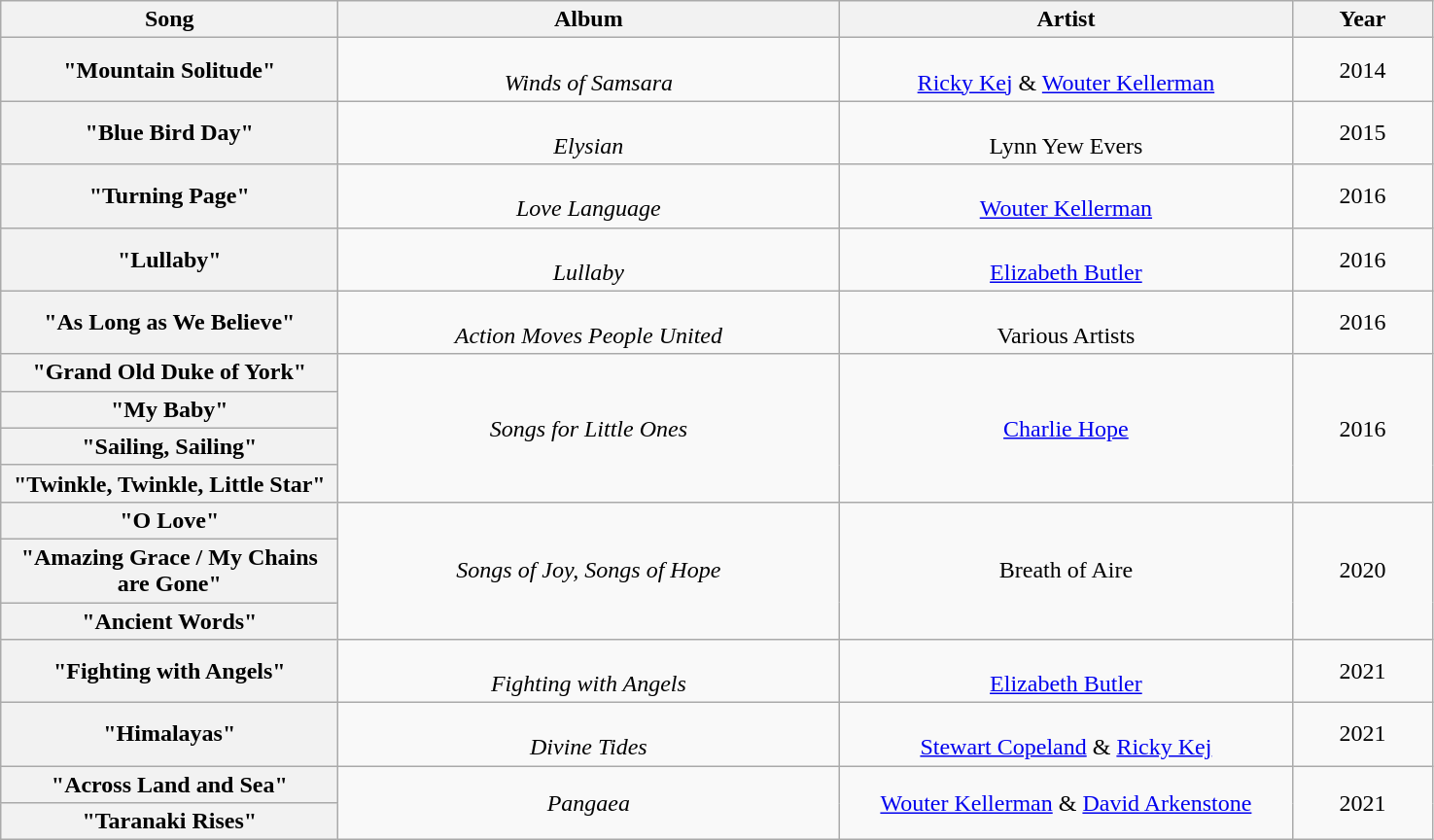<table class="wikitable plainrowheaders" style="text-align:center;">
<tr>
<th scope="col" style="width:14em;">Song</th>
<th scope="col" style="width:21em;">Album</th>
<th scope="col" style="width:19em;">Artist</th>
<th scope="col" style="width:5.5em;">Year</th>
</tr>
<tr>
<th scope="row">"Mountain Solitude"</th>
<td><br><em>Winds of Samsara</em></td>
<td><br><a href='#'>Ricky Kej</a> & <a href='#'>Wouter Kellerman</a></td>
<td>2014</td>
</tr>
<tr>
<th scope="row">"Blue Bird Day"</th>
<td><br><em>Elysian</em></td>
<td><br>Lynn Yew Evers</td>
<td>2015</td>
</tr>
<tr>
<th scope="row">"Turning Page"</th>
<td><br><em>Love Language</em></td>
<td><br><a href='#'>Wouter Kellerman</a></td>
<td>2016</td>
</tr>
<tr>
<th scope="row">"Lullaby"</th>
<td><br><em>Lullaby</em></td>
<td><br><a href='#'>Elizabeth Butler</a></td>
<td>2016</td>
</tr>
<tr>
<th scope="row">"As Long as We Believe"</th>
<td><br><em>Action Moves People United</em></td>
<td><br>Various Artists</td>
<td>2016</td>
</tr>
<tr>
<th scope="row">"Grand Old Duke of York"</th>
<td rowspan="4"><em>Songs for Little Ones</em></td>
<td rowspan="4"><a href='#'>Charlie Hope</a></td>
<td rowspan="4">2016</td>
</tr>
<tr>
<th scope="row">"My Baby"</th>
</tr>
<tr>
<th scope="row">"Sailing, Sailing"</th>
</tr>
<tr>
<th scope="row">"Twinkle, Twinkle, Little Star"</th>
</tr>
<tr>
<th scope="row">"O Love"</th>
<td rowspan="3"><em>Songs of Joy, Songs of Hope</em></td>
<td rowspan="3">Breath of Aire</td>
<td rowspan="3">2020</td>
</tr>
<tr>
<th scope="row">"Amazing Grace / My Chains are Gone"</th>
</tr>
<tr>
<th scope="row">"Ancient Words"</th>
</tr>
<tr>
<th scope="row">"Fighting with Angels"</th>
<td><br><em>Fighting with Angels</em></td>
<td><br><a href='#'>Elizabeth Butler</a></td>
<td>2021</td>
</tr>
<tr>
<th scope="row">"Himalayas"</th>
<td><br><em>Divine Tides</em></td>
<td><br><a href='#'>Stewart Copeland</a> & <a href='#'>Ricky Kej</a></td>
<td>2021</td>
</tr>
<tr>
<th scope="row">"Across Land and Sea"</th>
<td rowspan="2"><em>Pangaea</em></td>
<td rowspan="2"><a href='#'>Wouter Kellerman</a> & <a href='#'>David Arkenstone</a></td>
<td rowspan="2">2021</td>
</tr>
<tr>
<th scope="row">"Taranaki Rises"</th>
</tr>
</table>
